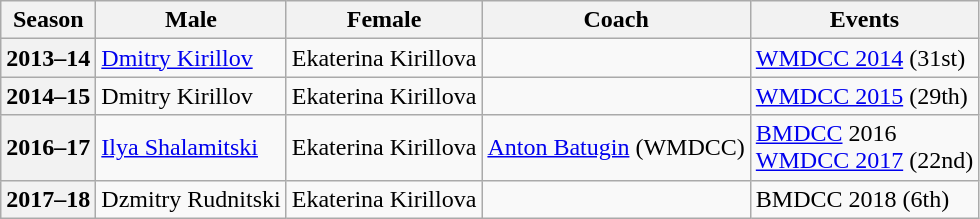<table class="wikitable">
<tr>
<th scope="col">Season</th>
<th scope="col">Male</th>
<th scope="col">Female</th>
<th scope="col">Coach</th>
<th scope="col">Events</th>
</tr>
<tr>
<th scope="row">2013–14</th>
<td><a href='#'>Dmitry Kirillov</a></td>
<td>Ekaterina Kirillova</td>
<td></td>
<td><a href='#'>WMDCC 2014</a> (31st)</td>
</tr>
<tr>
<th scope="row">2014–15</th>
<td>Dmitry Kirillov</td>
<td>Ekaterina Kirillova</td>
<td></td>
<td><a href='#'>WMDCC 2015</a> (29th)</td>
</tr>
<tr>
<th scope="row">2016–17</th>
<td><a href='#'>Ilya Shalamitski</a></td>
<td>Ekaterina Kirillova</td>
<td><a href='#'>Anton Batugin</a> (WMDCC)</td>
<td><a href='#'>BMDCC</a> 2016 <br><a href='#'>WMDCC 2017</a> (22nd)</td>
</tr>
<tr>
<th scope="row">2017–18</th>
<td>Dzmitry Rudnitski</td>
<td>Ekaterina Kirillova</td>
<td></td>
<td>BMDCC 2018 (6th)</td>
</tr>
</table>
